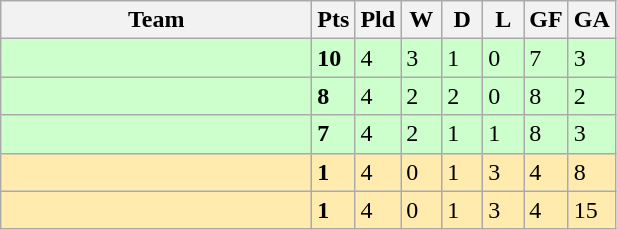<table class="wikitable">
<tr>
<th width=200>Team</th>
<th width=20>Pts</th>
<th width=20>Pld</th>
<th width=20>W</th>
<th width=20>D</th>
<th width=20>L</th>
<th width=20>GF</th>
<th width=20>GA</th>
</tr>
<tr style="background:#ccffcc">
<td style="text-align:left"></td>
<td><strong>10</strong></td>
<td>4</td>
<td>3</td>
<td>1</td>
<td>0</td>
<td>7</td>
<td>3</td>
</tr>
<tr style="background:#ccffcc">
<td style="text-align:left"></td>
<td><strong>8</strong></td>
<td>4</td>
<td>2</td>
<td>2</td>
<td>0</td>
<td>8</td>
<td>2</td>
</tr>
<tr style="background:#ccffcc">
<td style="text-align:left"></td>
<td><strong>7</strong></td>
<td>4</td>
<td>2</td>
<td>1</td>
<td>1</td>
<td>8</td>
<td>3</td>
</tr>
<tr style="background:#ffebad">
<td style="text-align:left"></td>
<td><strong>1</strong></td>
<td>4</td>
<td>0</td>
<td>1</td>
<td>3</td>
<td>4</td>
<td>8</td>
</tr>
<tr style="background:#ffebad">
<td style="text-align:left"></td>
<td><strong>1</strong></td>
<td>4</td>
<td>0</td>
<td>1</td>
<td>3</td>
<td>4</td>
<td>15</td>
</tr>
</table>
